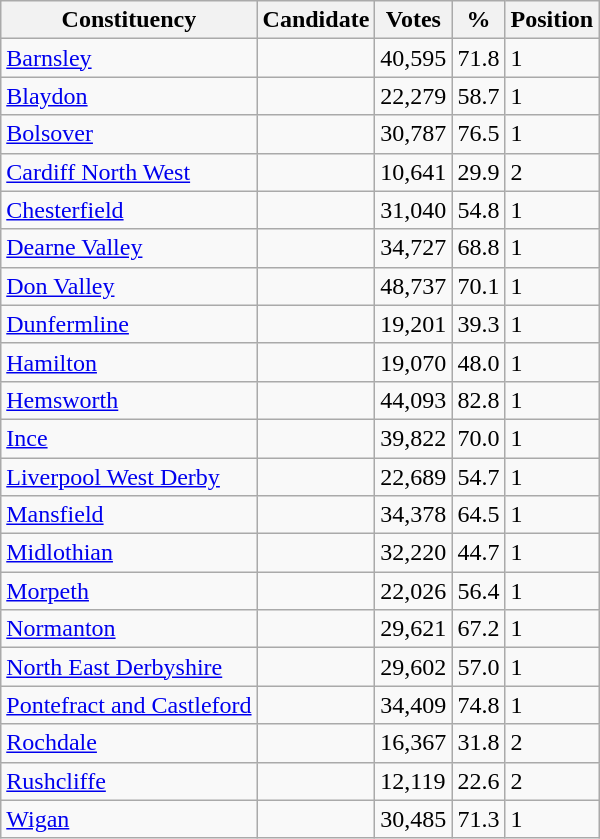<table class="wikitable sortable">
<tr>
<th>Constituency</th>
<th>Candidate</th>
<th>Votes</th>
<th>%</th>
<th>Position</th>
</tr>
<tr>
<td><a href='#'>Barnsley</a></td>
<td></td>
<td>40,595</td>
<td>71.8</td>
<td>1</td>
</tr>
<tr>
<td><a href='#'>Blaydon</a></td>
<td></td>
<td>22,279</td>
<td>58.7</td>
<td>1</td>
</tr>
<tr>
<td><a href='#'>Bolsover</a></td>
<td></td>
<td>30,787</td>
<td>76.5</td>
<td>1</td>
</tr>
<tr>
<td><a href='#'>Cardiff North West</a></td>
<td></td>
<td>10,641</td>
<td>29.9</td>
<td>2</td>
</tr>
<tr>
<td><a href='#'>Chesterfield</a></td>
<td></td>
<td>31,040</td>
<td>54.8</td>
<td>1</td>
</tr>
<tr>
<td><a href='#'>Dearne Valley</a></td>
<td></td>
<td>34,727</td>
<td>68.8</td>
<td>1</td>
</tr>
<tr>
<td><a href='#'>Don Valley</a></td>
<td></td>
<td>48,737</td>
<td>70.1</td>
<td>1</td>
</tr>
<tr>
<td><a href='#'>Dunfermline</a></td>
<td></td>
<td>19,201</td>
<td>39.3</td>
<td>1</td>
</tr>
<tr>
<td><a href='#'>Hamilton</a></td>
<td></td>
<td>19,070</td>
<td>48.0</td>
<td>1</td>
</tr>
<tr>
<td><a href='#'>Hemsworth</a></td>
<td></td>
<td>44,093</td>
<td>82.8</td>
<td>1</td>
</tr>
<tr>
<td><a href='#'>Ince</a></td>
<td></td>
<td>39,822</td>
<td>70.0</td>
<td>1</td>
</tr>
<tr>
<td><a href='#'>Liverpool West Derby</a></td>
<td></td>
<td>22,689</td>
<td>54.7</td>
<td>1</td>
</tr>
<tr>
<td><a href='#'>Mansfield</a></td>
<td></td>
<td>34,378</td>
<td>64.5</td>
<td>1</td>
</tr>
<tr>
<td><a href='#'>Midlothian</a></td>
<td></td>
<td>32,220</td>
<td>44.7</td>
<td>1</td>
</tr>
<tr>
<td><a href='#'>Morpeth</a></td>
<td></td>
<td>22,026</td>
<td>56.4</td>
<td>1</td>
</tr>
<tr>
<td><a href='#'>Normanton</a></td>
<td></td>
<td>29,621</td>
<td>67.2</td>
<td>1</td>
</tr>
<tr>
<td><a href='#'>North East Derbyshire</a></td>
<td></td>
<td>29,602</td>
<td>57.0</td>
<td>1</td>
</tr>
<tr>
<td><a href='#'>Pontefract and Castleford</a></td>
<td></td>
<td>34,409</td>
<td>74.8</td>
<td>1</td>
</tr>
<tr>
<td><a href='#'>Rochdale</a></td>
<td></td>
<td>16,367</td>
<td>31.8</td>
<td>2</td>
</tr>
<tr>
<td><a href='#'>Rushcliffe</a></td>
<td></td>
<td>12,119</td>
<td>22.6</td>
<td>2</td>
</tr>
<tr>
<td><a href='#'>Wigan</a></td>
<td></td>
<td>30,485</td>
<td>71.3</td>
<td>1</td>
</tr>
</table>
